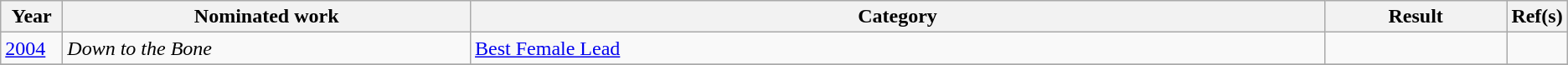<table class="wikitable">
<tr>
<th width=4%>Year</th>
<th width=27%>Nominated work</th>
<th width=57%>Category</th>
<th width=12%>Result</th>
<th width=4%>Ref(s)</th>
</tr>
<tr>
<td><a href='#'>2004</a></td>
<td><em>Down to the Bone</em></td>
<td><a href='#'>Best Female Lead</a></td>
<td></td>
<td></td>
</tr>
<tr>
</tr>
</table>
